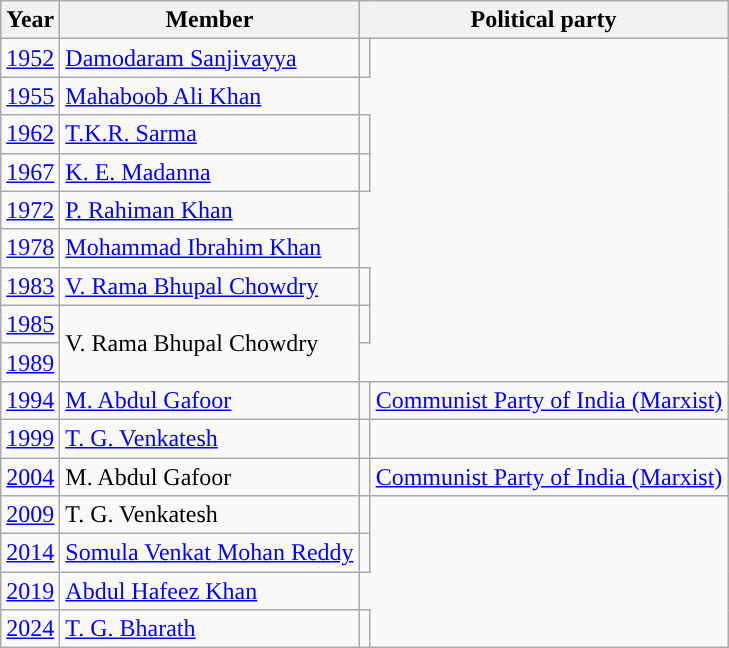<table class="wikitable sortable">
<tr>
<th>Year</th>
<th>Member</th>
<th colspan="2">Political party</th>
</tr>
<tr>
<td><a href='#'>1952</a></td>
<td><a href='#'>Damodaram Sanjivayya</a></td>
<td></td>
</tr>
<tr>
<td><a href='#'>1955</a></td>
<td><a href='#'>Mahaboob Ali Khan</a></td>
</tr>
<tr>
<td><a href='#'>1962</a></td>
<td><a href='#'>T.K.R. Sarma</a></td>
<td></td>
</tr>
<tr>
<td><a href='#'>1967</a></td>
<td><a href='#'>K. E. Madanna</a></td>
<td></td>
</tr>
<tr>
<td><a href='#'>1972</a></td>
<td><a href='#'>P. Rahiman Khan</a></td>
</tr>
<tr>
<td><a href='#'>1978</a></td>
<td><a href='#'>Mohammad Ibrahim Khan</a></td>
</tr>
<tr>
<td><a href='#'>1983</a></td>
<td><a href='#'>V. Rama Bhupal Chowdry</a></td>
<td></td>
</tr>
<tr>
<td><a href='#'>1985</a></td>
<td rowspan=2>V. Rama Bhupal Chowdry</td>
<td></td>
</tr>
<tr>
<td><a href='#'>1989</a></td>
</tr>
<tr>
<td><a href='#'>1994</a></td>
<td><a href='#'>M. Abdul Gafoor</a></td>
<td style="background-color: "></td>
<td><a href='#'>Communist Party of India (Marxist)</a></td>
</tr>
<tr>
<td><a href='#'>1999</a></td>
<td><a href='#'>T. G. Venkatesh</a></td>
<td></td>
</tr>
<tr>
<td><a href='#'>2004</a></td>
<td>M. Abdul Gafoor</td>
<td style="background-color: "></td>
<td><a href='#'>Communist Party of India (Marxist)</a></td>
</tr>
<tr>
<td><a href='#'>2009</a></td>
<td>T. G. Venkatesh</td>
<td></td>
</tr>
<tr>
<td><a href='#'>2014</a></td>
<td><a href='#'>Somula Venkat Mohan Reddy</a></td>
<td></td>
</tr>
<tr>
<td><a href='#'>2019</a></td>
<td><a href='#'>Abdul Hafeez Khan</a></td>
</tr>
<tr>
<td><a href='#'>2024</a></td>
<td><a href='#'>T. G. Bharath</a></td>
<td></td>
</tr>
</table>
